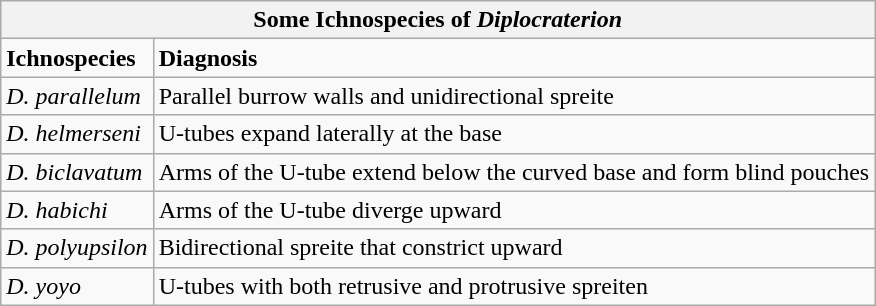<table class="wikitable">
<tr>
<th colspan="2">Some Ichnospecies of <em>Diplocraterion</em></th>
</tr>
<tr>
<td><strong>Ichnospecies</strong></td>
<td><strong>Diagnosis</strong></td>
</tr>
<tr>
<td><em>D. parallelum</em></td>
<td>Parallel burrow walls and unidirectional spreite</td>
</tr>
<tr>
<td><em>D. helmerseni</em></td>
<td>U-tubes expand laterally at the base</td>
</tr>
<tr>
<td><em>D. biclavatum</em></td>
<td>Arms of the U-tube extend below the curved base and form blind pouches</td>
</tr>
<tr>
<td><em>D. habichi</em></td>
<td>Arms of the U-tube diverge upward</td>
</tr>
<tr>
<td><em>D. polyupsilon</em></td>
<td>Bidirectional spreite that constrict upward</td>
</tr>
<tr>
<td><em>D. yoyo</em></td>
<td>U-tubes with both retrusive and protrusive spreiten</td>
</tr>
</table>
